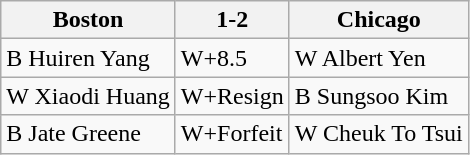<table class="wikitable">
<tr>
<th>Boston</th>
<th>1-2</th>
<th>Chicago</th>
</tr>
<tr>
<td>B Huiren Yang</td>
<td>W+8.5</td>
<td>W Albert Yen</td>
</tr>
<tr>
<td>W Xiaodi Huang</td>
<td>W+Resign</td>
<td>B Sungsoo Kim</td>
</tr>
<tr>
<td>B Jate Greene</td>
<td>W+Forfeit</td>
<td>W Cheuk To Tsui</td>
</tr>
</table>
